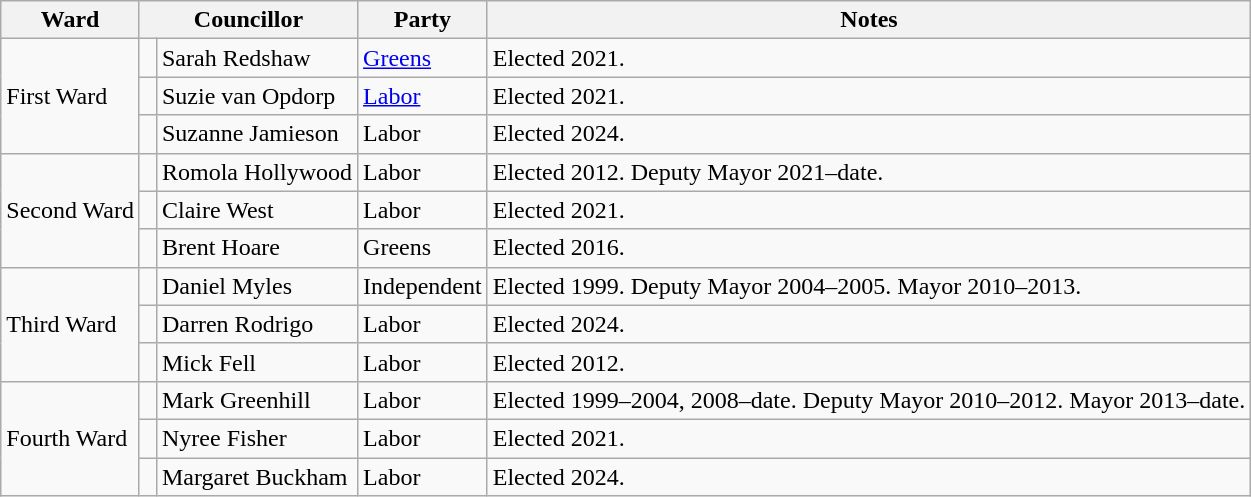<table class="wikitable">
<tr>
<th>Ward</th>
<th colspan="2">Councillor</th>
<th>Party</th>
<th>Notes</th>
</tr>
<tr>
<td rowspan="3">First Ward</td>
<td> </td>
<td>Sarah Redshaw</td>
<td><a href='#'>Greens</a></td>
<td>Elected 2021.</td>
</tr>
<tr>
<td> </td>
<td>Suzie van Opdorp</td>
<td><a href='#'>Labor</a></td>
<td>Elected 2021.</td>
</tr>
<tr>
<td> </td>
<td>Suzanne Jamieson</td>
<td>Labor</td>
<td>Elected 2024.</td>
</tr>
<tr>
<td rowspan="3">Second Ward</td>
<td> </td>
<td>Romola Hollywood</td>
<td>Labor</td>
<td>Elected 2012. Deputy Mayor 2021–date.</td>
</tr>
<tr>
<td> </td>
<td>Claire West</td>
<td>Labor</td>
<td>Elected 2021.</td>
</tr>
<tr>
<td> </td>
<td>Brent Hoare</td>
<td>Greens</td>
<td>Elected 2016.</td>
</tr>
<tr>
<td rowspan="3">Third Ward</td>
<td> </td>
<td>Daniel Myles</td>
<td>Independent</td>
<td>Elected 1999. Deputy Mayor 2004–2005. Mayor 2010–2013.</td>
</tr>
<tr>
<td> </td>
<td>Darren Rodrigo</td>
<td>Labor</td>
<td>Elected 2024.</td>
</tr>
<tr>
<td> </td>
<td>Mick Fell</td>
<td>Labor</td>
<td>Elected 2012.</td>
</tr>
<tr>
<td rowspan="3">Fourth Ward</td>
<td> </td>
<td>Mark Greenhill</td>
<td>Labor</td>
<td>Elected 1999–2004, 2008–date. Deputy Mayor 2010–2012. Mayor 2013–date.</td>
</tr>
<tr>
<td> </td>
<td>Nyree Fisher</td>
<td>Labor</td>
<td>Elected 2021.</td>
</tr>
<tr>
<td> </td>
<td>Margaret Buckham</td>
<td>Labor</td>
<td>Elected 2024.</td>
</tr>
</table>
